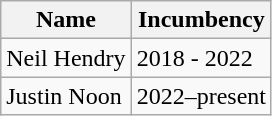<table class="wikitable sortable">
<tr>
<th>Name</th>
<th>Incumbency</th>
</tr>
<tr>
<td>Neil Hendry</td>
<td>2018 - 2022</td>
</tr>
<tr>
<td>Justin Noon</td>
<td>2022–present</td>
</tr>
</table>
